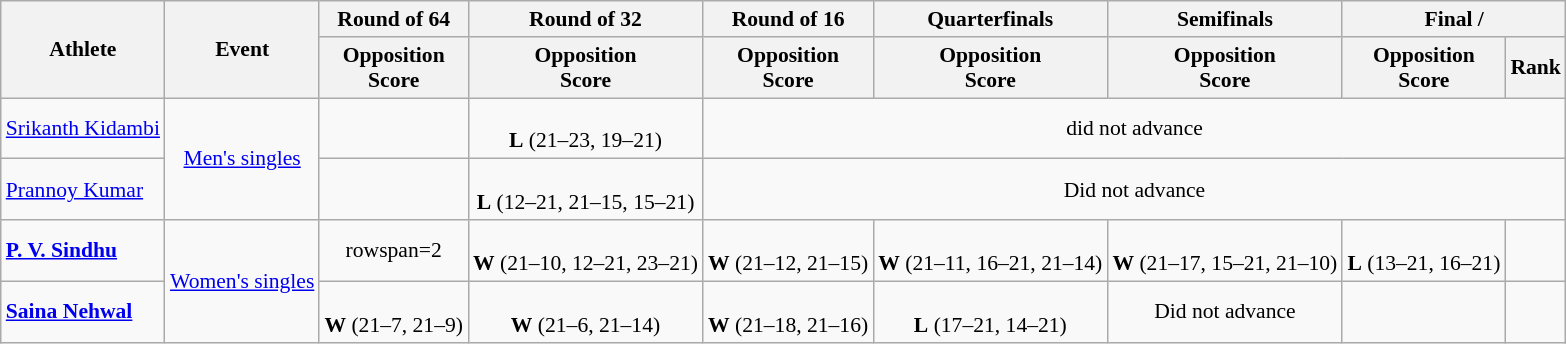<table class=wikitable style="text-align:center; font-size:90%">
<tr>
<th rowspan="2">Athlete</th>
<th rowspan="2">Event</th>
<th>Round of 64</th>
<th>Round of 32</th>
<th>Round of 16</th>
<th>Quarterfinals</th>
<th>Semifinals</th>
<th colspan="2">Final / </th>
</tr>
<tr>
<th>Opposition<br>Score</th>
<th>Opposition<br>Score</th>
<th>Opposition<br>Score</th>
<th>Opposition<br>Score</th>
<th>Opposition<br>Score</th>
<th>Opposition<br>Score</th>
<th>Rank</th>
</tr>
<tr>
<td align=left><a href='#'>Srikanth Kidambi</a></td>
<td rowspan=2><a href='#'>Men's singles</a></td>
<td></td>
<td><br><strong>L</strong> (21–23, 19–21)</td>
<td colspan="5">did not advance</td>
</tr>
<tr>
<td align=left><a href='#'>Prannoy Kumar</a></td>
<td></td>
<td><br><strong>L</strong> (12–21, 21–15, 15–21)</td>
<td colspan="5">Did not advance</td>
</tr>
<tr>
<td align=left><strong><a href='#'>P. V. Sindhu</a></strong></td>
<td rowspan="2"><a href='#'>Women's singles</a></td>
<td>rowspan=2 </td>
<td><br><strong>W</strong> (21–10, 12–21, 23–21)</td>
<td><br><strong>W</strong> (21–12, 21–15)</td>
<td><br><strong>W</strong>  (21–11, 16–21, 21–14)</td>
<td><br><strong>W</strong>  (21–17, 15–21, 21–10)</td>
<td><br><strong>L</strong> (13–21, 16–21)</td>
<td></td>
</tr>
<tr>
<td align=left><strong><a href='#'>Saina Nehwal</a></strong></td>
<td><br><strong>W</strong> (21–7, 21–9)</td>
<td><br><strong>W</strong> (21–6, 21–14)</td>
<td><br><strong>W</strong> (21–18, 21–16)</td>
<td><br><strong>L</strong> (17–21, 14–21)</td>
<td>Did not advance</td>
<td></td>
</tr>
</table>
